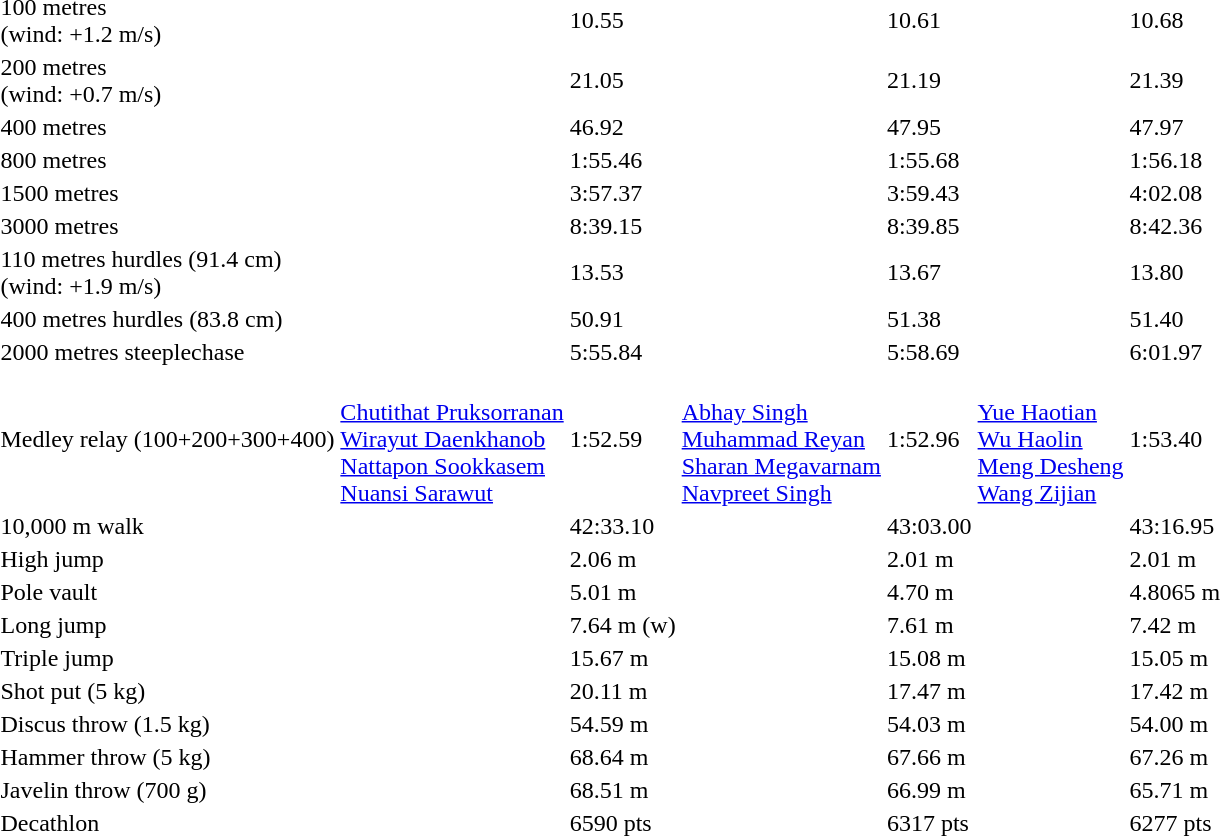<table>
<tr>
<td>100 metres<br>(wind: +1.2 m/s)</td>
<td></td>
<td>10.55</td>
<td></td>
<td>10.61</td>
<td></td>
<td>10.68</td>
</tr>
<tr>
<td>200 metres<br>(wind: +0.7 m/s)</td>
<td></td>
<td>21.05 </td>
<td></td>
<td>21.19</td>
<td></td>
<td>21.39</td>
</tr>
<tr>
<td>400 metres</td>
<td></td>
<td>46.92 </td>
<td></td>
<td>47.95</td>
<td></td>
<td>47.97</td>
</tr>
<tr>
<td>800 metres</td>
<td></td>
<td>1:55.46</td>
<td></td>
<td>1:55.68</td>
<td></td>
<td>1:56.18</td>
</tr>
<tr>
<td>1500 metres</td>
<td></td>
<td>3:57.37</td>
<td></td>
<td>3:59.43</td>
<td></td>
<td>4:02.08</td>
</tr>
<tr>
<td>3000 metres</td>
<td></td>
<td>8:39.15</td>
<td></td>
<td>8:39.85</td>
<td></td>
<td>8:42.36</td>
</tr>
<tr>
<td>110 metres hurdles (91.4 cm)<br>(wind: +1.9 m/s)</td>
<td></td>
<td>13.53</td>
<td></td>
<td>13.67</td>
<td></td>
<td>13.80</td>
</tr>
<tr>
<td>400 metres hurdles (83.8 cm)</td>
<td></td>
<td>50.91 </td>
<td></td>
<td>51.38</td>
<td></td>
<td>51.40</td>
</tr>
<tr>
<td>2000 metres steeplechase</td>
<td></td>
<td>5:55.84</td>
<td></td>
<td>5:58.69</td>
<td></td>
<td>6:01.97</td>
</tr>
<tr>
<td>Medley relay (100+200+300+400)</td>
<td><br><a href='#'>Chutithat Pruksorranan</a><br><a href='#'>Wirayut Daenkhanob</a><br><a href='#'>Nattapon Sookkasem</a><br><a href='#'>Nuansi Sarawut</a></td>
<td>1:52.59 </td>
<td><br><a href='#'>Abhay Singh</a><br><a href='#'>Muhammad Reyan</a><br><a href='#'>Sharan Megavarnam</a><br><a href='#'>Navpreet Singh</a></td>
<td>1:52.96</td>
<td><br><a href='#'>Yue Haotian</a><br><a href='#'>Wu Haolin</a><br><a href='#'>Meng Desheng</a><br><a href='#'>Wang Zijian</a></td>
<td>1:53.40</td>
</tr>
<tr>
<td>10,000 m walk</td>
<td></td>
<td>42:33.10 </td>
<td></td>
<td>43:03.00</td>
<td></td>
<td>43:16.95</td>
</tr>
<tr>
<td>High jump</td>
<td></td>
<td>2.06 m</td>
<td></td>
<td>2.01 m</td>
<td><br></td>
<td>2.01 m</td>
</tr>
<tr>
<td>Pole vault</td>
<td></td>
<td>5.01 m</td>
<td></td>
<td>4.70 m</td>
<td></td>
<td>4.8065 m</td>
</tr>
<tr>
<td>Long jump</td>
<td></td>
<td>7.64 m (w)</td>
<td></td>
<td>7.61 m</td>
<td></td>
<td>7.42 m</td>
</tr>
<tr>
<td>Triple jump</td>
<td></td>
<td>15.67 m </td>
<td></td>
<td>15.08 m</td>
<td></td>
<td>15.05 m</td>
</tr>
<tr>
<td>Shot put (5 kg)</td>
<td></td>
<td>20.11 m </td>
<td></td>
<td>17.47 m</td>
<td></td>
<td>17.42 m</td>
</tr>
<tr>
<td>Discus throw (1.5 kg)</td>
<td></td>
<td>54.59 m</td>
<td></td>
<td>54.03 m</td>
<td></td>
<td>54.00 m</td>
</tr>
<tr>
<td>Hammer throw (5 kg)</td>
<td></td>
<td>68.64 m</td>
<td></td>
<td>67.66 m</td>
<td></td>
<td>67.26 m</td>
</tr>
<tr>
<td>Javelin throw (700 g)</td>
<td></td>
<td>68.51 m</td>
<td></td>
<td>66.99 m</td>
<td></td>
<td>65.71 m</td>
</tr>
<tr>
<td>Decathlon</td>
<td></td>
<td>6590 pts</td>
<td></td>
<td>6317 pts</td>
<td></td>
<td>6277 pts</td>
</tr>
</table>
